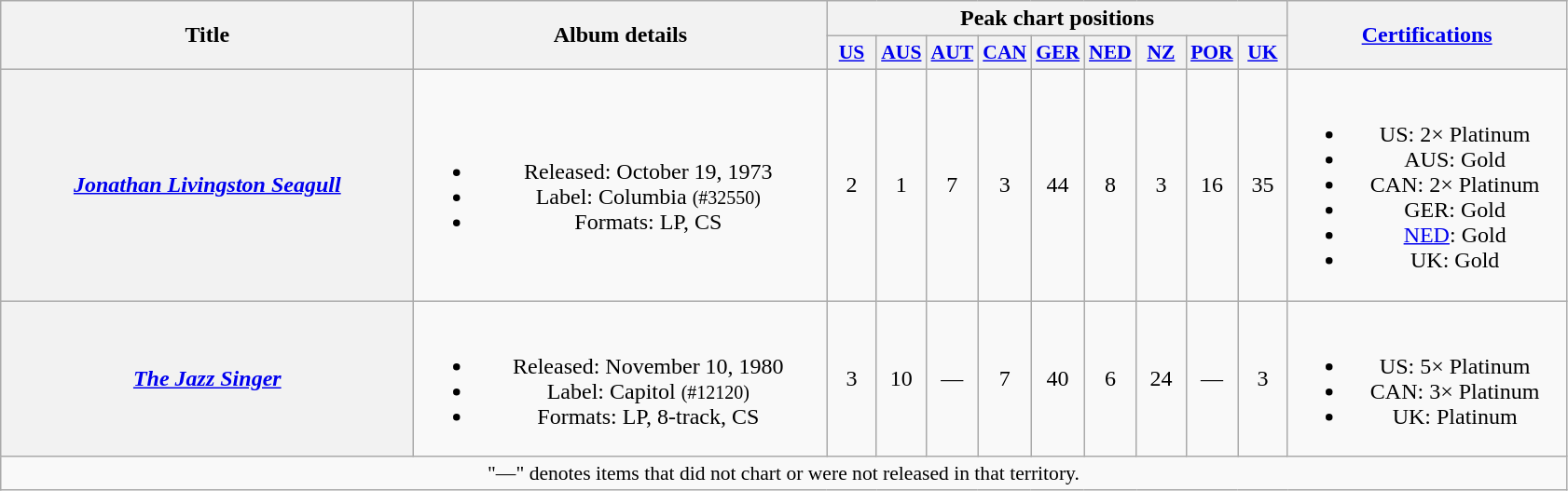<table class="wikitable plainrowheaders" style="text-align:center;">
<tr>
<th scope="col" rowspan="2" style="width:18em;">Title</th>
<th scope="col" rowspan="2" style="width:18em;">Album details</th>
<th scope="col" colspan="9">Peak chart positions</th>
<th scope="col" rowspan="2" style="width:12em;"><a href='#'>Certifications</a></th>
</tr>
<tr>
<th style="width:2em;font-size:90%;"><a href='#'>US</a><br></th>
<th style="width:2em;font-size:90%;"><a href='#'>AUS</a><br></th>
<th style="width:2em;font-size:90%;"><a href='#'>AUT</a><br></th>
<th style="width:2em;font-size:90%;"><a href='#'>CAN</a><br></th>
<th style="width:2em;font-size:90%;"><a href='#'>GER</a><br></th>
<th style="width:2em;font-size:90%;"><a href='#'>NED</a><br></th>
<th style="width:2em;font-size:90%;"><a href='#'>NZ</a><br></th>
<th style="width:2em;font-size:90%;"><a href='#'>POR</a><br></th>
<th style="width:2em;font-size:90%;"><a href='#'>UK</a><br></th>
</tr>
<tr>
<th scope="row"><em><a href='#'>Jonathan Livingston Seagull</a></em></th>
<td><br><ul><li>Released: October 19, 1973</li><li>Label: Columbia <small>(#32550)</small></li><li>Formats: LP, CS</li></ul></td>
<td>2</td>
<td>1</td>
<td>7</td>
<td>3</td>
<td>44</td>
<td>8</td>
<td>3</td>
<td>16</td>
<td>35</td>
<td><br><ul><li>US: 2× Platinum</li><li>AUS: Gold</li><li>CAN: 2× Platinum</li><li>GER: Gold</li><li><a href='#'>NED</a>: Gold</li><li>UK: Gold</li></ul></td>
</tr>
<tr>
<th scope="row"><em><a href='#'>The Jazz Singer</a></em></th>
<td><br><ul><li>Released: November 10, 1980</li><li>Label: Capitol <small>(#12120)</small></li><li>Formats: LP, 8-track, CS</li></ul></td>
<td>3</td>
<td>10</td>
<td>—</td>
<td>7</td>
<td>40</td>
<td>6</td>
<td>24</td>
<td>—</td>
<td>3</td>
<td><br><ul><li>US: 5× Platinum</li><li>CAN: 3× Platinum</li><li>UK: Platinum</li></ul></td>
</tr>
<tr>
<td align="center" colspan="15" style="font-size:90%">"—" denotes items that did not chart or were not released in that territory.</td>
</tr>
</table>
